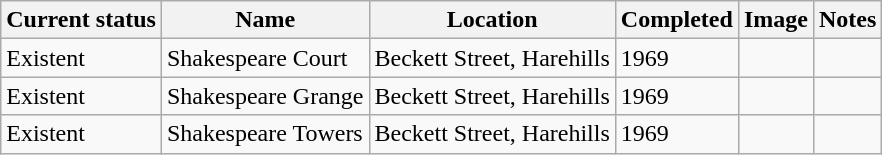<table class="wikitable sortable">
<tr>
<th>Current status</th>
<th>Name</th>
<th>Location</th>
<th>Completed</th>
<th class="unsortable">Image</th>
<th class="unsortable">Notes</th>
</tr>
<tr>
<td>Existent</td>
<td>Shakespeare Court</td>
<td>Beckett Street, Harehills</td>
<td>1969</td>
<td></td>
<td></td>
</tr>
<tr>
<td>Existent</td>
<td>Shakespeare Grange</td>
<td>Beckett Street, Harehills</td>
<td>1969</td>
<td></td>
<td></td>
</tr>
<tr>
<td>Existent</td>
<td>Shakespeare Towers</td>
<td>Beckett Street, Harehills</td>
<td>1969</td>
<td></td>
<td></td>
</tr>
</table>
